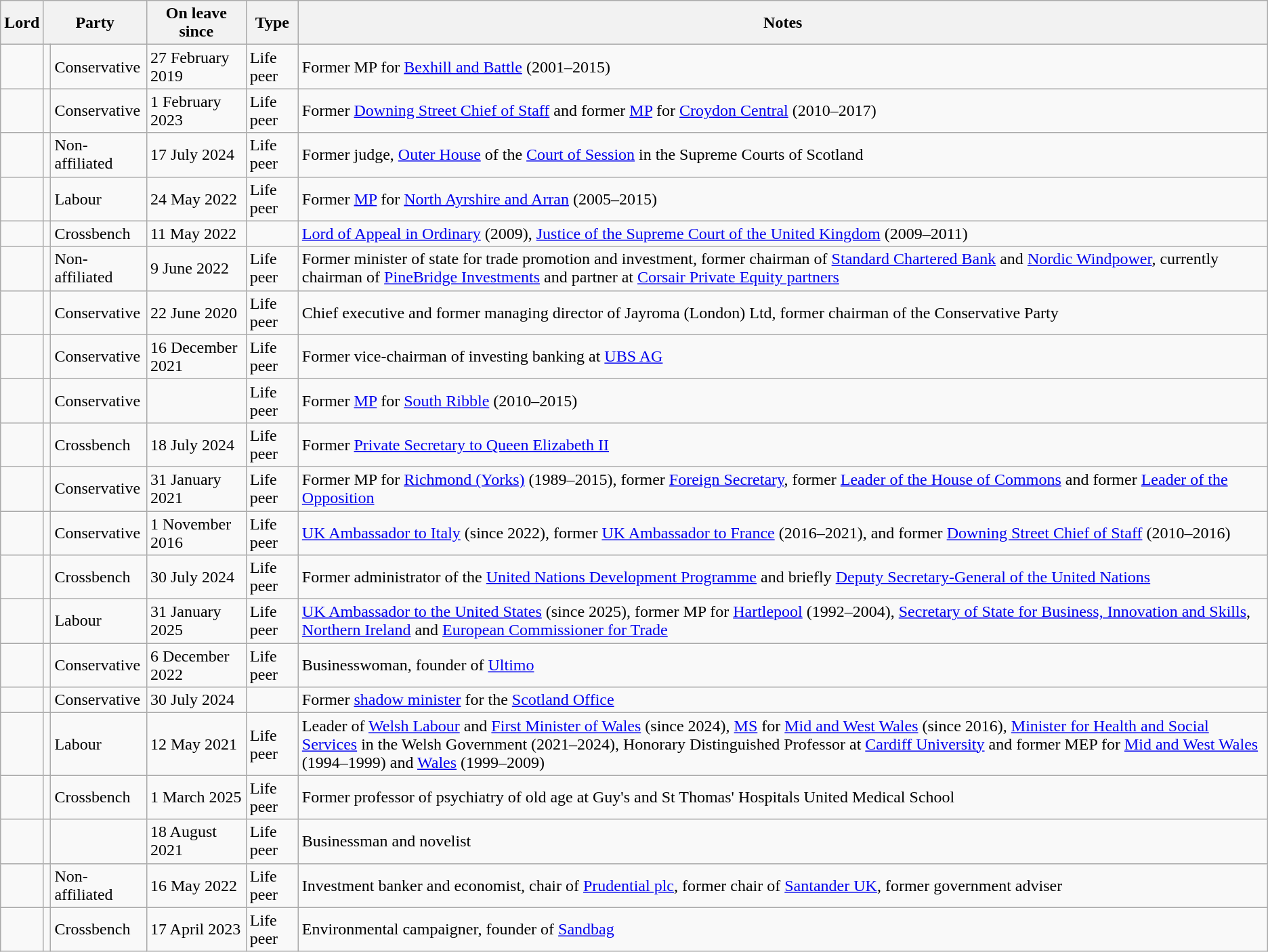<table class="wikitable sortable">
<tr>
<th>Lord</th>
<th colspan=2>Party</th>
<th>On leave since</th>
<th>Type</th>
<th>Notes</th>
</tr>
<tr>
<td><br></td>
<td></td>
<td>Conservative</td>
<td>27 February 2019</td>
<td>Life peer</td>
<td>Former MP for <a href='#'>Bexhill and Battle</a> (2001–2015)</td>
</tr>
<tr>
<td><br></td>
<td></td>
<td>Conservative</td>
<td>1 February 2023</td>
<td>Life peer</td>
<td>Former <a href='#'>Downing Street Chief of Staff</a> and former <a href='#'>MP</a> for <a href='#'>Croydon Central</a> (2010–2017)</td>
</tr>
<tr>
<td><br></td>
<td></td>
<td>Non-affiliated</td>
<td>17 July 2024</td>
<td>Life peer</td>
<td>Former judge, <a href='#'>Outer House</a> of the <a href='#'>Court of Session</a> in the Supreme Courts of Scotland</td>
</tr>
<tr>
<td><br></td>
<td></td>
<td>Labour</td>
<td>24 May 2022</td>
<td>Life peer</td>
<td>Former <a href='#'>MP</a> for <a href='#'>North Ayrshire and Arran</a> (2005–2015)</td>
</tr>
<tr>
<td><br></td>
<td></td>
<td>Crossbench</td>
<td>11 May 2022</td>
<td></td>
<td><a href='#'>Lord of Appeal in Ordinary</a> (2009), <a href='#'>Justice of the Supreme Court of the United Kingdom</a> (2009–2011)</td>
</tr>
<tr>
<td><br></td>
<td></td>
<td>Non-affiliated</td>
<td>9 June 2022</td>
<td>Life peer</td>
<td>Former minister of state for trade promotion and investment, former chairman of <a href='#'>Standard Chartered Bank</a> and <a href='#'>Nordic Windpower</a>, currently chairman of <a href='#'>PineBridge Investments</a> and partner at <a href='#'>Corsair Private Equity partners</a></td>
</tr>
<tr>
<td><br></td>
<td></td>
<td>Conservative</td>
<td>22 June 2020</td>
<td>Life peer</td>
<td>Chief executive and former managing director of Jayroma (London) Ltd, former chairman of the Conservative Party</td>
</tr>
<tr>
<td><br></td>
<td></td>
<td>Conservative</td>
<td>16 December 2021</td>
<td>Life peer</td>
<td>Former vice-chairman of investing banking at <a href='#'>UBS AG</a></td>
</tr>
<tr>
<td><br></td>
<td></td>
<td>Conservative</td>
<td></td>
<td>Life peer</td>
<td>Former <a href='#'>MP</a> for <a href='#'>South Ribble</a> (2010–2015)</td>
</tr>
<tr>
<td><br></td>
<td></td>
<td>Crossbench</td>
<td>18 July 2024</td>
<td>Life peer</td>
<td>Former <a href='#'>Private Secretary to Queen Elizabeth II</a></td>
</tr>
<tr>
<td><br></td>
<td></td>
<td>Conservative</td>
<td>31 January 2021</td>
<td>Life peer</td>
<td>Former MP for <a href='#'>Richmond (Yorks)</a> (1989–2015), former <a href='#'>Foreign Secretary</a>, former <a href='#'>Leader of the House of Commons</a> and former <a href='#'>Leader of the Opposition</a></td>
</tr>
<tr>
<td><br></td>
<td></td>
<td>Conservative</td>
<td>1 November 2016</td>
<td>Life peer</td>
<td><a href='#'>UK Ambassador to Italy</a> (since 2022), former <a href='#'>UK Ambassador to France</a> (2016–2021), and former <a href='#'>Downing Street Chief of Staff</a> (2010–2016)</td>
</tr>
<tr>
<td><br></td>
<td></td>
<td>Crossbench</td>
<td>30 July 2024</td>
<td>Life peer</td>
<td>Former administrator of the <a href='#'>United Nations Development Programme</a> and briefly <a href='#'>Deputy Secretary-General of the United Nations</a></td>
</tr>
<tr>
<td><br></td>
<td></td>
<td>Labour</td>
<td>31 January 2025</td>
<td>Life peer</td>
<td><a href='#'>UK Ambassador to the United States</a> (since 2025), former MP for <a href='#'>Hartlepool</a> (1992–2004), <a href='#'>Secretary of State for Business, Innovation and Skills</a>, <a href='#'>Northern Ireland</a> and <a href='#'>European Commissioner for Trade</a></td>
</tr>
<tr>
<td><br></td>
<td></td>
<td>Conservative</td>
<td>6 December 2022</td>
<td>Life peer</td>
<td>Businesswoman, founder of <a href='#'>Ultimo</a></td>
</tr>
<tr>
<td><br></td>
<td></td>
<td>Conservative</td>
<td>30 July 2024</td>
<td></td>
<td>Former <a href='#'>shadow minister</a> for the <a href='#'>Scotland Office</a></td>
</tr>
<tr>
<td><br></td>
<td></td>
<td>Labour</td>
<td>12 May 2021</td>
<td>Life peer</td>
<td>Leader of <a href='#'>Welsh Labour</a> and <a href='#'>First Minister of Wales</a> (since 2024), <a href='#'>MS</a> for <a href='#'>Mid and West Wales</a> (since 2016), <a href='#'>Minister for Health and Social Services</a> in the Welsh Government (2021–2024), Honorary Distinguished Professor at <a href='#'>Cardiff University</a> and former MEP for <a href='#'>Mid and West Wales</a> (1994–1999) and <a href='#'>Wales</a> (1999–2009)</td>
</tr>
<tr>
<td><br></td>
<td></td>
<td>Crossbench</td>
<td>1 March 2025</td>
<td>Life peer</td>
<td>Former professor of psychiatry of old age at Guy's and St Thomas' Hospitals United Medical School</td>
</tr>
<tr>
<td><br></td>
<td></td>
<td></td>
<td>18 August 2021</td>
<td>Life peer</td>
<td>Businessman and novelist</td>
</tr>
<tr>
<td><br></td>
<td></td>
<td>Non-affiliated</td>
<td>16 May 2022</td>
<td>Life peer</td>
<td>Investment banker and economist, chair of <a href='#'>Prudential plc</a>, former chair of <a href='#'>Santander UK</a>, former government adviser</td>
</tr>
<tr>
<td><br></td>
<td></td>
<td>Crossbench</td>
<td>17 April 2023</td>
<td>Life peer</td>
<td>Environmental campaigner, founder of <a href='#'>Sandbag</a></td>
</tr>
</table>
